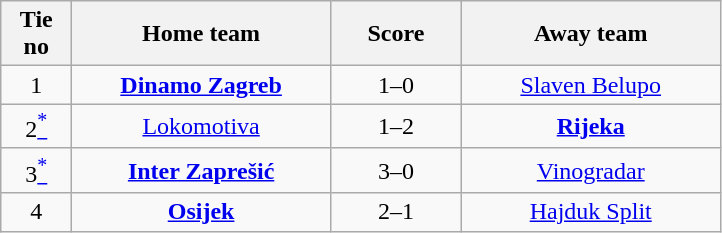<table class="wikitable" style="text-align: center">
<tr>
<th width=40>Tie no</th>
<th width=165>Home team</th>
<th width=80>Score</th>
<th width=165>Away team</th>
</tr>
<tr>
<td>1</td>
<td><strong><a href='#'>Dinamo Zagreb</a></strong></td>
<td>1–0</td>
<td><a href='#'>Slaven Belupo</a></td>
</tr>
<tr>
<td>2<a href='#'><sup>*</sup></a></td>
<td><a href='#'>Lokomotiva</a></td>
<td>1–2</td>
<td><strong><a href='#'>Rijeka</a></strong></td>
</tr>
<tr>
<td>3<a href='#'><sup>*</sup></a></td>
<td><strong><a href='#'>Inter Zaprešić</a></strong></td>
<td>3–0</td>
<td><a href='#'>Vinogradar</a></td>
</tr>
<tr>
<td>4</td>
<td><strong><a href='#'>Osijek</a></strong></td>
<td>2–1</td>
<td><a href='#'>Hajduk Split</a></td>
</tr>
</table>
